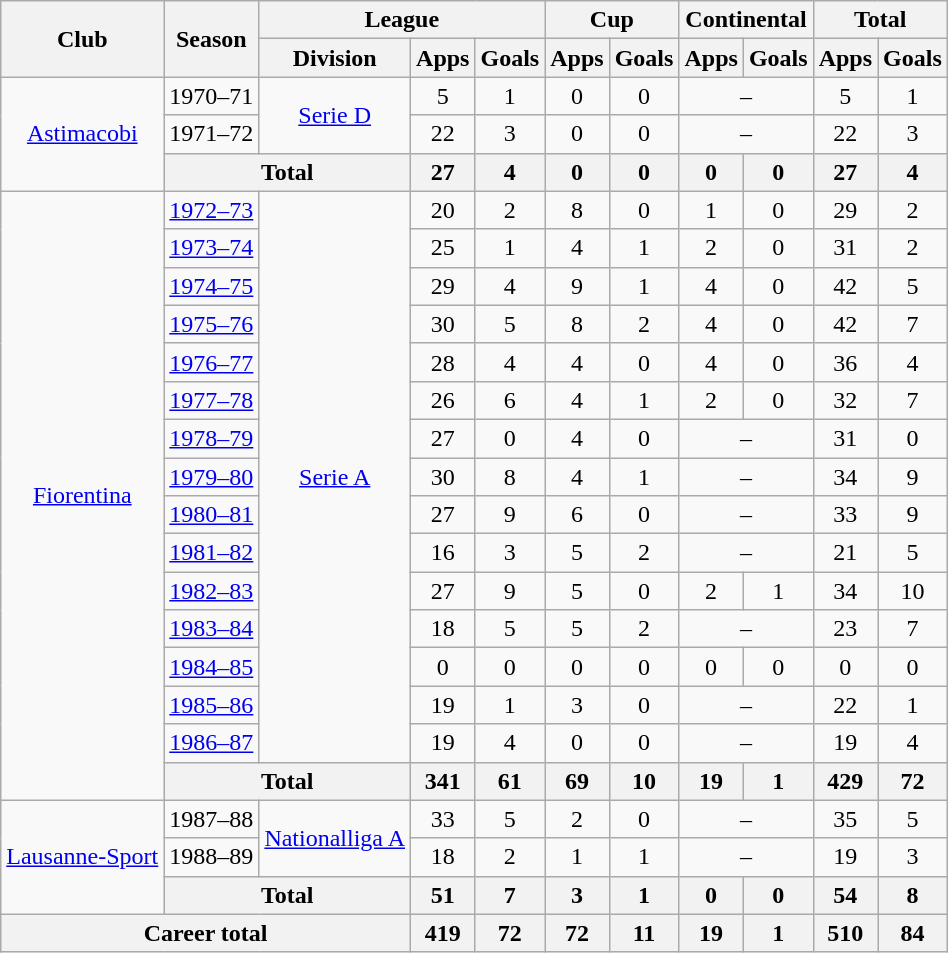<table class="wikitable" style="text-align:center">
<tr>
<th rowspan="2">Club</th>
<th rowspan="2">Season</th>
<th colspan="3">League</th>
<th colspan="2">Cup</th>
<th colspan="2">Continental</th>
<th colspan="2">Total</th>
</tr>
<tr>
<th>Division</th>
<th>Apps</th>
<th>Goals</th>
<th>Apps</th>
<th>Goals</th>
<th>Apps</th>
<th>Goals</th>
<th>Apps</th>
<th>Goals</th>
</tr>
<tr>
<td rowspan="3"><a href='#'>Astimacobi</a></td>
<td>1970–71</td>
<td rowspan="2"><a href='#'>Serie D</a></td>
<td>5</td>
<td>1</td>
<td>0</td>
<td>0</td>
<td colspan="2">–</td>
<td>5</td>
<td>1</td>
</tr>
<tr>
<td>1971–72</td>
<td>22</td>
<td>3</td>
<td>0</td>
<td>0</td>
<td colspan="2">–</td>
<td>22</td>
<td>3</td>
</tr>
<tr>
<th colspan="2">Total</th>
<th>27</th>
<th>4</th>
<th>0</th>
<th>0</th>
<th>0</th>
<th>0</th>
<th>27</th>
<th>4</th>
</tr>
<tr>
<td rowspan="16"><a href='#'>Fiorentina</a></td>
<td><a href='#'>1972–73</a></td>
<td rowspan="15"><a href='#'>Serie A</a></td>
<td>20</td>
<td>2</td>
<td>8</td>
<td>0</td>
<td>1</td>
<td>0</td>
<td>29</td>
<td>2</td>
</tr>
<tr>
<td><a href='#'>1973–74</a></td>
<td>25</td>
<td>1</td>
<td>4</td>
<td>1</td>
<td>2</td>
<td>0</td>
<td>31</td>
<td>2</td>
</tr>
<tr>
<td><a href='#'>1974–75</a></td>
<td>29</td>
<td>4</td>
<td>9</td>
<td>1</td>
<td>4</td>
<td>0</td>
<td>42</td>
<td>5</td>
</tr>
<tr>
<td><a href='#'>1975–76</a></td>
<td>30</td>
<td>5</td>
<td>8</td>
<td>2</td>
<td>4</td>
<td>0</td>
<td>42</td>
<td>7</td>
</tr>
<tr>
<td><a href='#'>1976–77</a></td>
<td>28</td>
<td>4</td>
<td>4</td>
<td>0</td>
<td>4</td>
<td>0</td>
<td>36</td>
<td>4</td>
</tr>
<tr>
<td><a href='#'>1977–78</a></td>
<td>26</td>
<td>6</td>
<td>4</td>
<td>1</td>
<td>2</td>
<td>0</td>
<td>32</td>
<td>7</td>
</tr>
<tr>
<td><a href='#'>1978–79</a></td>
<td>27</td>
<td>0</td>
<td>4</td>
<td>0</td>
<td colspan="2">–</td>
<td>31</td>
<td>0</td>
</tr>
<tr>
<td><a href='#'>1979–80</a></td>
<td>30</td>
<td>8</td>
<td>4</td>
<td>1</td>
<td colspan="2">–</td>
<td>34</td>
<td>9</td>
</tr>
<tr>
<td><a href='#'>1980–81</a></td>
<td>27</td>
<td>9</td>
<td>6</td>
<td>0</td>
<td colspan="2">–</td>
<td>33</td>
<td>9</td>
</tr>
<tr>
<td><a href='#'>1981–82</a></td>
<td>16</td>
<td>3</td>
<td>5</td>
<td>2</td>
<td colspan="2">–</td>
<td>21</td>
<td>5</td>
</tr>
<tr>
<td><a href='#'>1982–83</a></td>
<td>27</td>
<td>9</td>
<td>5</td>
<td>0</td>
<td>2</td>
<td>1</td>
<td>34</td>
<td>10</td>
</tr>
<tr>
<td><a href='#'>1983–84</a></td>
<td>18</td>
<td>5</td>
<td>5</td>
<td>2</td>
<td colspan="2">–</td>
<td>23</td>
<td>7</td>
</tr>
<tr>
<td><a href='#'>1984–85</a></td>
<td>0</td>
<td>0</td>
<td>0</td>
<td>0</td>
<td>0</td>
<td>0</td>
<td>0</td>
<td>0</td>
</tr>
<tr>
<td><a href='#'>1985–86</a></td>
<td>19</td>
<td>1</td>
<td>3</td>
<td>0</td>
<td colspan="2">–</td>
<td>22</td>
<td>1</td>
</tr>
<tr>
<td><a href='#'>1986–87</a></td>
<td>19</td>
<td>4</td>
<td>0</td>
<td>0</td>
<td colspan="2">–</td>
<td>19</td>
<td>4</td>
</tr>
<tr>
<th colspan="2">Total</th>
<th>341</th>
<th>61</th>
<th>69</th>
<th>10</th>
<th>19</th>
<th>1</th>
<th>429</th>
<th>72</th>
</tr>
<tr>
<td rowspan="3"><a href='#'>Lausanne-Sport</a></td>
<td>1987–88</td>
<td rowspan="2"><a href='#'>Nationalliga A</a></td>
<td>33</td>
<td>5</td>
<td>2</td>
<td>0</td>
<td colspan="2">–</td>
<td>35</td>
<td>5</td>
</tr>
<tr>
<td>1988–89</td>
<td>18</td>
<td>2</td>
<td>1</td>
<td>1</td>
<td colspan="2">–</td>
<td>19</td>
<td>3</td>
</tr>
<tr>
<th colspan="2">Total</th>
<th>51</th>
<th>7</th>
<th>3</th>
<th>1</th>
<th>0</th>
<th>0</th>
<th>54</th>
<th>8</th>
</tr>
<tr>
<th colspan="3">Career total</th>
<th>419</th>
<th>72</th>
<th>72</th>
<th>11</th>
<th>19</th>
<th>1</th>
<th>510</th>
<th>84</th>
</tr>
</table>
